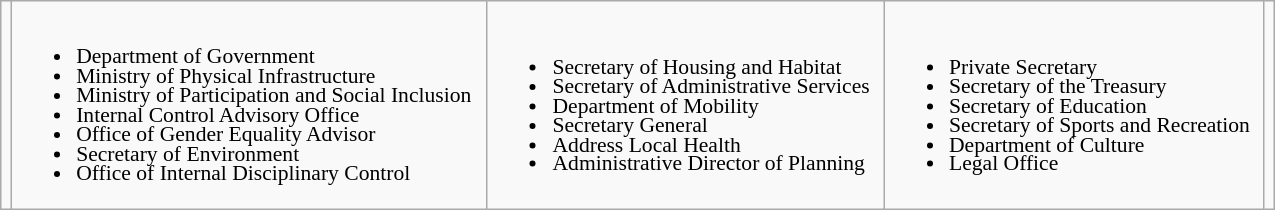<table class = "wikitable", style = "width: 850px; line-height: 90%; font-size: 90%">
<tr>
<td></td>
<td><br><ul><li>Department of Government</li><li>Ministry of Physical Infrastructure</li><li>Ministry of Participation and Social Inclusion</li><li>Internal Control Advisory Office</li><li>Office of Gender Equality Advisor</li><li>Secretary of Environment</li><li>Office of Internal Disciplinary Control</li></ul></td>
<td><br><ul><li>Secretary of Housing and Habitat</li><li>Secretary of Administrative Services</li><li>Department of Mobility</li><li>Secretary General</li><li>Address Local Health</li><li>Administrative Director of Planning</li></ul></td>
<td><br><ul><li>Private Secretary</li><li>Secretary of the Treasury</li><li>Secretary of Education</li><li>Secretary of Sports and Recreation</li><li>Department of Culture</li><li>Legal Office</li></ul></td>
<td></td>
</tr>
</table>
